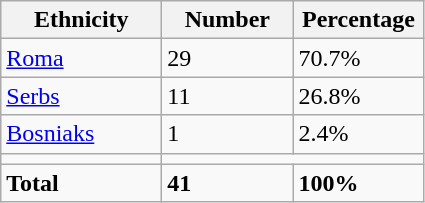<table class="wikitable">
<tr>
<th width="100px">Ethnicity</th>
<th width="80px">Number</th>
<th width="80px">Percentage</th>
</tr>
<tr>
<td><a href='#'>Roma</a></td>
<td>29</td>
<td>70.7%</td>
</tr>
<tr>
<td><a href='#'>Serbs</a></td>
<td>11</td>
<td>26.8%</td>
</tr>
<tr>
<td><a href='#'>Bosniaks</a></td>
<td>1</td>
<td>2.4%</td>
</tr>
<tr>
<td></td>
</tr>
<tr>
<td><strong>Total</strong></td>
<td><strong>41</strong></td>
<td><strong>100%</strong></td>
</tr>
</table>
